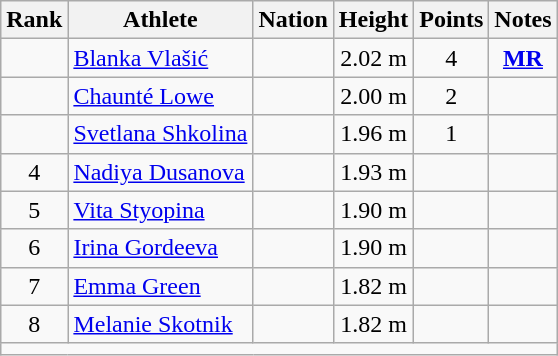<table class="wikitable mw-datatable sortable" style="text-align:center;">
<tr>
<th>Rank</th>
<th>Athlete</th>
<th>Nation</th>
<th>Height</th>
<th>Points</th>
<th>Notes</th>
</tr>
<tr>
<td></td>
<td align=left><a href='#'>Blanka Vlašić</a></td>
<td align=left></td>
<td>2.02 m</td>
<td>4</td>
<td><strong><a href='#'>MR</a></strong></td>
</tr>
<tr>
<td></td>
<td align=left><a href='#'>Chaunté Lowe</a></td>
<td align=left></td>
<td>2.00 m</td>
<td>2</td>
<td></td>
</tr>
<tr>
<td></td>
<td align=left><a href='#'>Svetlana Shkolina</a></td>
<td align=left></td>
<td>1.96 m</td>
<td>1</td>
<td></td>
</tr>
<tr>
<td>4</td>
<td align=left><a href='#'>Nadiya Dusanova</a></td>
<td align=left></td>
<td>1.93 m</td>
<td></td>
<td></td>
</tr>
<tr>
<td>5</td>
<td align=left><a href='#'>Vita Styopina</a></td>
<td align=left></td>
<td>1.90 m</td>
<td></td>
<td></td>
</tr>
<tr>
<td>6</td>
<td align=left><a href='#'>Irina Gordeeva</a></td>
<td align=left></td>
<td>1.90 m</td>
<td></td>
<td></td>
</tr>
<tr>
<td>7</td>
<td align=left><a href='#'>Emma Green</a></td>
<td align=left></td>
<td>1.82 m</td>
<td></td>
<td></td>
</tr>
<tr>
<td>8</td>
<td align=left><a href='#'>Melanie Skotnik</a></td>
<td align=left></td>
<td>1.82 m</td>
<td></td>
<td></td>
</tr>
<tr class="sortbottom">
<td colspan=6></td>
</tr>
</table>
